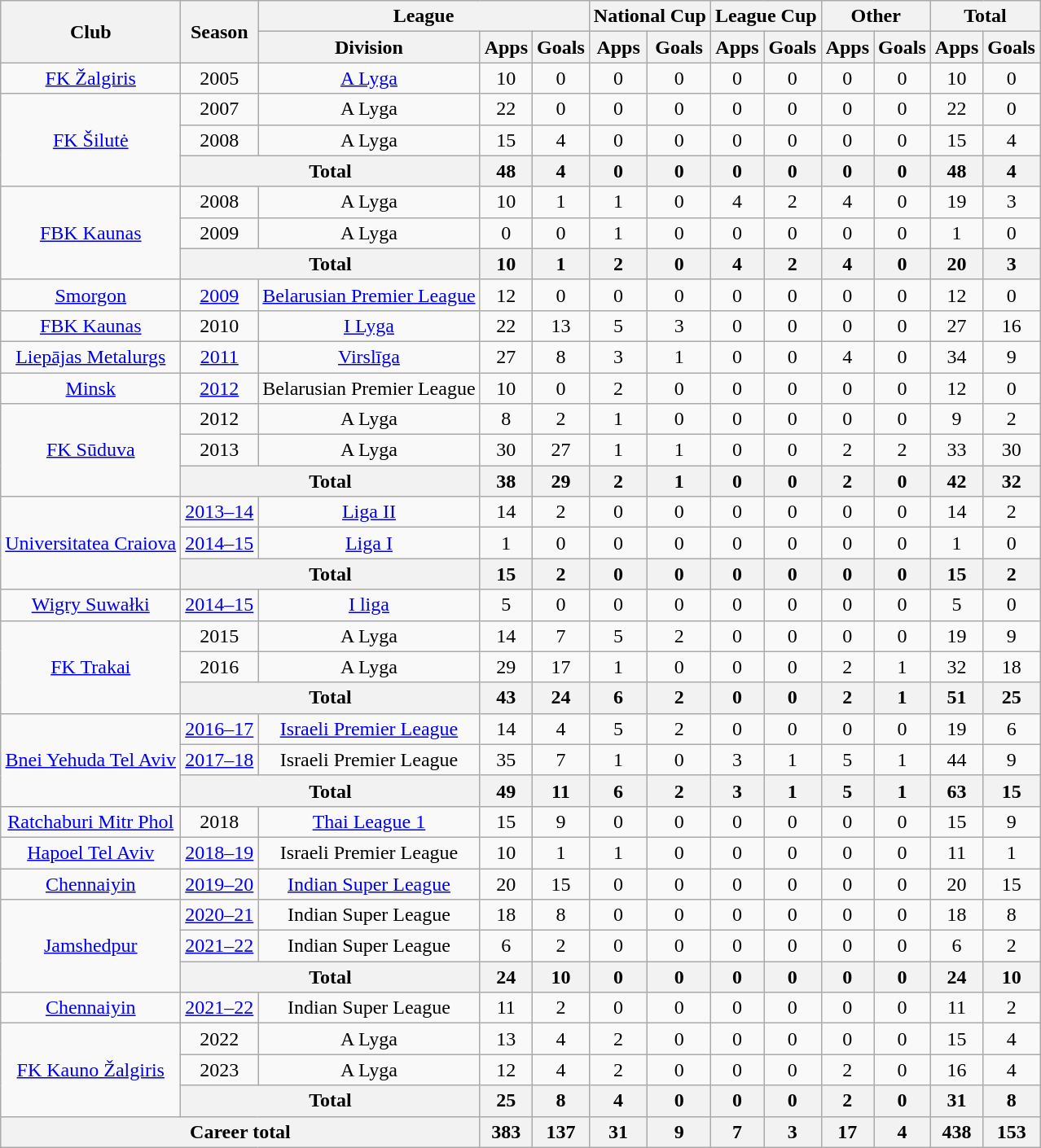<table class="wikitable" style="text-align: center;">
<tr>
<th rowspan=2>Club</th>
<th rowspan=2>Season</th>
<th colspan=3>League</th>
<th colspan=2>National Cup</th>
<th colspan=2>League Cup</th>
<th colspan=2>Other</th>
<th colspan=2>Total</th>
</tr>
<tr>
<th>Division</th>
<th>Apps</th>
<th>Goals</th>
<th>Apps</th>
<th>Goals</th>
<th>Apps</th>
<th>Goals</th>
<th>Apps</th>
<th>Goals</th>
<th>Apps</th>
<th>Goals</th>
</tr>
<tr>
<td><a href='#'>FK Žalgiris</a></td>
<td>2005</td>
<td><a href='#'>A Lyga</a></td>
<td>10</td>
<td>0</td>
<td>0</td>
<td>0</td>
<td>0</td>
<td>0</td>
<td>0</td>
<td>0</td>
<td>10</td>
<td>0</td>
</tr>
<tr>
<td rowspan=3><a href='#'>FK Šilutė</a></td>
<td>2007</td>
<td>A Lyga</td>
<td>22</td>
<td>0</td>
<td>0</td>
<td>0</td>
<td>0</td>
<td>0</td>
<td>0</td>
<td>0</td>
<td>22</td>
<td>0</td>
</tr>
<tr>
<td>2008</td>
<td>A Lyga</td>
<td>15</td>
<td>4</td>
<td>0</td>
<td>0</td>
<td>0</td>
<td>0</td>
<td>0</td>
<td>0</td>
<td>15</td>
<td>4</td>
</tr>
<tr>
<th colspan=2>Total</th>
<th>48</th>
<th>4</th>
<th>0</th>
<th>0</th>
<th>0</th>
<th>0</th>
<th>0</th>
<th>0</th>
<th>48</th>
<th>4</th>
</tr>
<tr>
<td rowspan=3><a href='#'>FBK Kaunas</a></td>
<td>2008</td>
<td>A Lyga</td>
<td>10</td>
<td>1</td>
<td>1</td>
<td>0</td>
<td>4</td>
<td>2</td>
<td>4</td>
<td>0</td>
<td>19</td>
<td>3</td>
</tr>
<tr>
<td>2009</td>
<td>A Lyga</td>
<td>0</td>
<td>0</td>
<td>1</td>
<td>0</td>
<td>0</td>
<td>0</td>
<td>0</td>
<td>0</td>
<td>1</td>
<td>0</td>
</tr>
<tr>
<th colspan=2>Total</th>
<th>10</th>
<th>1</th>
<th>2</th>
<th>0</th>
<th>4</th>
<th>2</th>
<th>4</th>
<th>0</th>
<th>20</th>
<th>3</th>
</tr>
<tr>
<td><a href='#'>Smorgon</a></td>
<td><a href='#'>2009</a></td>
<td><a href='#'>Belarusian Premier League</a></td>
<td>12</td>
<td>0</td>
<td>0</td>
<td>0</td>
<td>0</td>
<td>0</td>
<td>0</td>
<td>0</td>
<td>12</td>
<td>0</td>
</tr>
<tr>
<td><a href='#'>FBK Kaunas</a></td>
<td>2010</td>
<td><a href='#'>I Lyga</a></td>
<td>22</td>
<td>13</td>
<td>5</td>
<td>3</td>
<td>0</td>
<td>0</td>
<td>0</td>
<td>0</td>
<td>27</td>
<td>16</td>
</tr>
<tr>
<td><a href='#'>Liepājas Metalurgs</a></td>
<td><a href='#'>2011</a></td>
<td><a href='#'>Virslīga</a></td>
<td>27</td>
<td>8</td>
<td>3</td>
<td>1</td>
<td>0</td>
<td>0</td>
<td>4</td>
<td>0</td>
<td>34</td>
<td>9</td>
</tr>
<tr>
<td><a href='#'>Minsk</a></td>
<td><a href='#'>2012</a></td>
<td>Belarusian Premier League</td>
<td>10</td>
<td>0</td>
<td>2</td>
<td>0</td>
<td>0</td>
<td>0</td>
<td>0</td>
<td>0</td>
<td>12</td>
<td>0</td>
</tr>
<tr>
<td rowspan=3><a href='#'>FK Sūduva</a></td>
<td>2012</td>
<td>A Lyga</td>
<td>8</td>
<td>2</td>
<td>1</td>
<td>0</td>
<td>0</td>
<td>0</td>
<td>0</td>
<td>0</td>
<td>9</td>
<td>2</td>
</tr>
<tr>
<td>2013</td>
<td>A Lyga</td>
<td>30</td>
<td>27</td>
<td>1</td>
<td>1</td>
<td>0</td>
<td>0</td>
<td>2</td>
<td>2</td>
<td>33</td>
<td>30</td>
</tr>
<tr>
<th colspan=2>Total</th>
<th>38</th>
<th>29</th>
<th>2</th>
<th>1</th>
<th>0</th>
<th>0</th>
<th>2</th>
<th>0</th>
<th>42</th>
<th>32</th>
</tr>
<tr>
<td rowspan=3><a href='#'>Universitatea Craiova</a></td>
<td><a href='#'>2013–14</a></td>
<td><a href='#'>Liga II</a></td>
<td>14</td>
<td>2</td>
<td>0</td>
<td>0</td>
<td>0</td>
<td>0</td>
<td>0</td>
<td>0</td>
<td>14</td>
<td>2</td>
</tr>
<tr>
<td><a href='#'>2014–15</a></td>
<td><a href='#'>Liga I</a></td>
<td>1</td>
<td>0</td>
<td>0</td>
<td>0</td>
<td>0</td>
<td>0</td>
<td>0</td>
<td>0</td>
<td>1</td>
<td>0</td>
</tr>
<tr>
<th colspan=2>Total</th>
<th>15</th>
<th>2</th>
<th>0</th>
<th>0</th>
<th>0</th>
<th>0</th>
<th>0</th>
<th>0</th>
<th>15</th>
<th>2</th>
</tr>
<tr>
<td><a href='#'>Wigry Suwałki</a></td>
<td><a href='#'>2014–15</a></td>
<td><a href='#'>I liga</a></td>
<td>5</td>
<td>0</td>
<td>0</td>
<td>0</td>
<td>0</td>
<td>0</td>
<td>0</td>
<td>0</td>
<td>5</td>
<td>0</td>
</tr>
<tr>
<td rowspan=3><a href='#'>FK Trakai</a></td>
<td>2015</td>
<td>A Lyga</td>
<td>14</td>
<td>7</td>
<td>5</td>
<td>2</td>
<td>0</td>
<td>0</td>
<td>0</td>
<td>0</td>
<td>19</td>
<td>9</td>
</tr>
<tr>
<td>2016</td>
<td>A Lyga</td>
<td>29</td>
<td>17</td>
<td>1</td>
<td>0</td>
<td>0</td>
<td>0</td>
<td>2</td>
<td>1</td>
<td>32</td>
<td>18</td>
</tr>
<tr>
<th colspan=2>Total</th>
<th>43</th>
<th>24</th>
<th>6</th>
<th>2</th>
<th>0</th>
<th>0</th>
<th>2</th>
<th>1</th>
<th>51</th>
<th>25</th>
</tr>
<tr>
<td rowspan=3><a href='#'>Bnei Yehuda Tel Aviv</a></td>
<td><a href='#'>2016–17</a></td>
<td><a href='#'>Israeli Premier League</a></td>
<td>14</td>
<td>4</td>
<td>5</td>
<td>2</td>
<td>0</td>
<td>0</td>
<td>0</td>
<td>0</td>
<td>19</td>
<td>6</td>
</tr>
<tr>
<td><a href='#'>2017–18</a></td>
<td>Israeli Premier League</td>
<td>35</td>
<td>7</td>
<td>1</td>
<td>0</td>
<td>3</td>
<td>1</td>
<td>5</td>
<td>1</td>
<td>44</td>
<td>9</td>
</tr>
<tr>
<th colspan=2>Total</th>
<th>49</th>
<th>11</th>
<th>6</th>
<th>2</th>
<th>3</th>
<th>1</th>
<th>5</th>
<th>1</th>
<th>63</th>
<th>15</th>
</tr>
<tr>
<td><a href='#'>Ratchaburi Mitr Phol</a></td>
<td>2018</td>
<td><a href='#'>Thai League 1</a></td>
<td>15</td>
<td>9</td>
<td>0</td>
<td>0</td>
<td>0</td>
<td>0</td>
<td>0</td>
<td>0</td>
<td>15</td>
<td>9</td>
</tr>
<tr>
<td><a href='#'>Hapoel Tel Aviv</a></td>
<td><a href='#'>2018–19</a></td>
<td>Israeli Premier League</td>
<td>10</td>
<td>1</td>
<td>1</td>
<td>0</td>
<td>0</td>
<td>0</td>
<td>0</td>
<td>0</td>
<td>11</td>
<td>1</td>
</tr>
<tr>
<td><a href='#'>Chennaiyin</a></td>
<td><a href='#'>2019–20</a></td>
<td><a href='#'>Indian Super League</a></td>
<td>20</td>
<td>15</td>
<td>0</td>
<td>0</td>
<td>0</td>
<td>0</td>
<td>0</td>
<td>0</td>
<td>20</td>
<td>15</td>
</tr>
<tr>
<td rowspan=3><a href='#'>Jamshedpur</a></td>
<td><a href='#'>2020–21</a></td>
<td>Indian Super League</td>
<td>18</td>
<td>8</td>
<td>0</td>
<td>0</td>
<td>0</td>
<td>0</td>
<td>0</td>
<td>0</td>
<td>18</td>
<td>8</td>
</tr>
<tr>
<td><a href='#'>2021–22</a></td>
<td>Indian Super League</td>
<td>6</td>
<td>2</td>
<td>0</td>
<td>0</td>
<td>0</td>
<td>0</td>
<td>0</td>
<td>0</td>
<td>6</td>
<td>2</td>
</tr>
<tr>
<th colspan=2>Total</th>
<th>24</th>
<th>10</th>
<th>0</th>
<th>0</th>
<th>0</th>
<th>0</th>
<th>0</th>
<th>0</th>
<th>24</th>
<th>10</th>
</tr>
<tr>
<td><a href='#'>Chennaiyin</a></td>
<td><a href='#'>2021–22</a></td>
<td>Indian Super League</td>
<td>11</td>
<td>2</td>
<td>0</td>
<td>0</td>
<td>0</td>
<td>0</td>
<td>0</td>
<td>0</td>
<td>11</td>
<td>2</td>
</tr>
<tr>
<td rowspan=3><a href='#'>FK Kauno Žalgiris</a></td>
<td>2022</td>
<td>A Lyga</td>
<td>13</td>
<td>4</td>
<td>2</td>
<td>0</td>
<td>0</td>
<td>0</td>
<td>0</td>
<td>0</td>
<td>15</td>
<td>4</td>
</tr>
<tr>
<td>2023</td>
<td>A Lyga</td>
<td>12</td>
<td>4</td>
<td>2</td>
<td>0</td>
<td>0</td>
<td>0</td>
<td>2</td>
<td>0</td>
<td>16</td>
<td>4</td>
</tr>
<tr>
<th colspan=2>Total</th>
<th>25</th>
<th>8</th>
<th>4</th>
<th>0</th>
<th>0</th>
<th>0</th>
<th>2</th>
<th>0</th>
<th>31</th>
<th>8</th>
</tr>
<tr>
<th colspan=3>Career total</th>
<th>383</th>
<th>137</th>
<th>31</th>
<th>9</th>
<th>7</th>
<th>3</th>
<th>17</th>
<th>4</th>
<th>438</th>
<th>153</th>
</tr>
</table>
